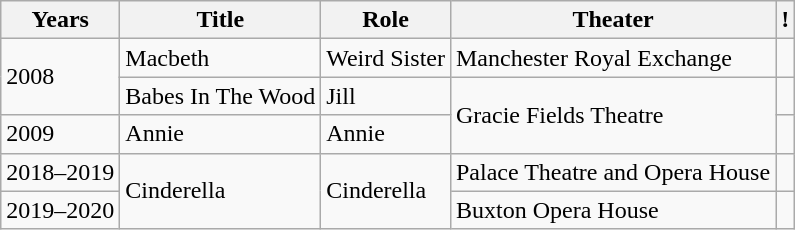<table class="wikitable">
<tr>
<th>Years</th>
<th>Title</th>
<th>Role</th>
<th>Theater</th>
<th>!</th>
</tr>
<tr>
<td rowspan=2>2008</td>
<td>Macbeth</td>
<td>Weird Sister</td>
<td>Manchester Royal Exchange</td>
<td></td>
</tr>
<tr>
<td>Babes In The Wood</td>
<td>Jill</td>
<td rowspan=2>Gracie Fields Theatre</td>
<td></td>
</tr>
<tr>
<td>2009</td>
<td>Annie</td>
<td>Annie</td>
<td></td>
</tr>
<tr>
<td>2018–2019</td>
<td rowspan=2>Cinderella</td>
<td rowspan=2>Cinderella</td>
<td>Palace Theatre and Opera House</td>
<td></td>
</tr>
<tr>
<td>2019–2020</td>
<td>Buxton Opera House</td>
<td></td>
</tr>
</table>
